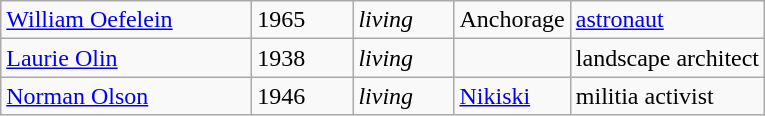<table class="wikitable">
<tr>
<td width="160pt"><a href='#'>William Oefelein</a></td>
<td width="60pt">1965</td>
<td width="60pt"><em>living</em></td>
<td>Anchorage</td>
<td><a href='#'>astronaut</a></td>
</tr>
<tr>
<td width="160pt"><a href='#'>Laurie Olin</a></td>
<td width="60pt">1938</td>
<td width="60pt"><em>living</em></td>
<td></td>
<td>landscape architect</td>
</tr>
<tr>
<td width="160pt"><a href='#'>Norman Olson</a></td>
<td width="60pt">1946</td>
<td width="60pt"><em>living</em></td>
<td><a href='#'>Nikiski</a></td>
<td>militia activist</td>
</tr>
</table>
